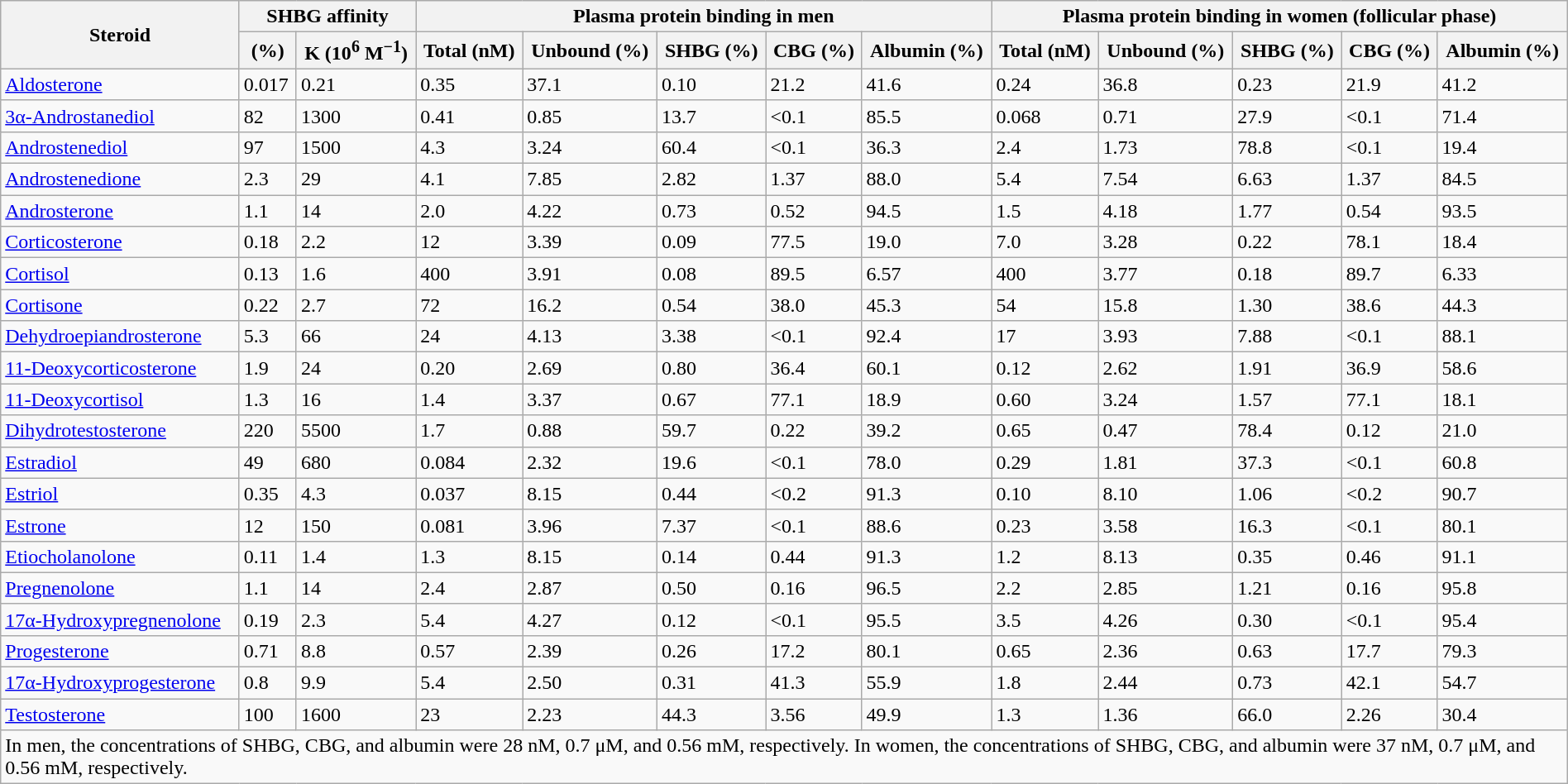<table class="wikitable center sortable mw-collapsible mw-collapsed" style="width:100%; text-align:left; margin-left:auto; margin-right:auto; border:none;">
<tr>
<th rowspan="2">Steroid</th>
<th colspan="2">SHBG affinity</th>
<th colspan="5">Plasma protein binding in men</th>
<th colspan="5">Plasma protein binding in women (follicular phase)</th>
</tr>
<tr>
<th> (%)</th>
<th>K (10<sup>6</sup> M<sup>−1</sup>)</th>
<th>Total (nM)</th>
<th>Unbound (%)</th>
<th>SHBG (%)</th>
<th>CBG (%)</th>
<th>Albumin (%)</th>
<th>Total (nM)</th>
<th>Unbound (%)</th>
<th>SHBG (%)</th>
<th>CBG (%)</th>
<th>Albumin (%)</th>
</tr>
<tr>
<td><a href='#'>Aldosterone</a></td>
<td>0.017</td>
<td>0.21</td>
<td>0.35</td>
<td>37.1</td>
<td>0.10</td>
<td>21.2</td>
<td>41.6</td>
<td>0.24</td>
<td>36.8</td>
<td>0.23</td>
<td>21.9</td>
<td>41.2</td>
</tr>
<tr>
<td data-sort-value="Androstanediol, 3α-"><a href='#'>3α-Androstanediol</a></td>
<td>82</td>
<td>1300</td>
<td>0.41</td>
<td>0.85</td>
<td>13.7</td>
<td data-sort-value="0"><0.1</td>
<td>85.5</td>
<td>0.068</td>
<td>0.71</td>
<td>27.9</td>
<td data-sort-value="0"><0.1</td>
<td>71.4</td>
</tr>
<tr>
<td><a href='#'>Androstenediol</a></td>
<td>97</td>
<td>1500</td>
<td>4.3</td>
<td>3.24</td>
<td>60.4</td>
<td data-sort-value="0"><0.1</td>
<td>36.3</td>
<td>2.4</td>
<td>1.73</td>
<td>78.8</td>
<td data-sort-value="0"><0.1</td>
<td>19.4</td>
</tr>
<tr>
<td><a href='#'>Androstenedione</a></td>
<td>2.3</td>
<td>29</td>
<td>4.1</td>
<td>7.85</td>
<td>2.82</td>
<td>1.37</td>
<td>88.0</td>
<td>5.4</td>
<td>7.54</td>
<td>6.63</td>
<td>1.37</td>
<td>84.5</td>
</tr>
<tr>
<td><a href='#'>Androsterone</a></td>
<td>1.1</td>
<td>14</td>
<td>2.0</td>
<td>4.22</td>
<td>0.73</td>
<td>0.52</td>
<td>94.5</td>
<td>1.5</td>
<td>4.18</td>
<td>1.77</td>
<td>0.54</td>
<td>93.5</td>
</tr>
<tr>
<td><a href='#'>Corticosterone</a></td>
<td>0.18</td>
<td>2.2</td>
<td>12</td>
<td>3.39</td>
<td>0.09</td>
<td>77.5</td>
<td>19.0</td>
<td>7.0</td>
<td>3.28</td>
<td>0.22</td>
<td>78.1</td>
<td>18.4</td>
</tr>
<tr>
<td><a href='#'>Cortisol</a></td>
<td>0.13</td>
<td>1.6</td>
<td>400</td>
<td>3.91</td>
<td>0.08</td>
<td>89.5</td>
<td>6.57</td>
<td>400</td>
<td>3.77</td>
<td>0.18</td>
<td>89.7</td>
<td>6.33</td>
</tr>
<tr>
<td><a href='#'>Cortisone</a></td>
<td>0.22</td>
<td>2.7</td>
<td>72</td>
<td>16.2</td>
<td>0.54</td>
<td>38.0</td>
<td>45.3</td>
<td>54</td>
<td>15.8</td>
<td>1.30</td>
<td>38.6</td>
<td>44.3</td>
</tr>
<tr>
<td><a href='#'>Dehydroepiandrosterone</a></td>
<td>5.3</td>
<td>66</td>
<td>24</td>
<td>4.13</td>
<td>3.38</td>
<td data-sort-value="0"><0.1</td>
<td>92.4</td>
<td>17</td>
<td>3.93</td>
<td>7.88</td>
<td data-sort-value="0"><0.1</td>
<td>88.1</td>
</tr>
<tr>
<td data-sort-value="Deoxycorticosterone, 11-"><a href='#'>11-Deoxycorticosterone</a></td>
<td>1.9</td>
<td>24</td>
<td>0.20</td>
<td>2.69</td>
<td>0.80</td>
<td>36.4</td>
<td>60.1</td>
<td>0.12</td>
<td>2.62</td>
<td>1.91</td>
<td>36.9</td>
<td>58.6</td>
</tr>
<tr>
<td data-sort-value="Deoxycortisol, 11-"><a href='#'>11-Deoxycortisol</a></td>
<td>1.3</td>
<td>16</td>
<td>1.4</td>
<td>3.37</td>
<td>0.67</td>
<td>77.1</td>
<td>18.9</td>
<td>0.60</td>
<td>3.24</td>
<td>1.57</td>
<td>77.1</td>
<td>18.1</td>
</tr>
<tr>
<td><a href='#'>Dihydrotestosterone</a></td>
<td>220</td>
<td>5500</td>
<td>1.7</td>
<td>0.88</td>
<td>59.7</td>
<td>0.22</td>
<td>39.2</td>
<td>0.65</td>
<td>0.47</td>
<td>78.4</td>
<td>0.12</td>
<td>21.0</td>
</tr>
<tr>
<td><a href='#'>Estradiol</a></td>
<td>49</td>
<td>680</td>
<td>0.084</td>
<td>2.32</td>
<td>19.6</td>
<td data-sort-value="0"><0.1</td>
<td>78.0</td>
<td>0.29</td>
<td>1.81</td>
<td>37.3</td>
<td data-sort-value="0"><0.1</td>
<td>60.8</td>
</tr>
<tr>
<td><a href='#'>Estriol</a></td>
<td>0.35</td>
<td>4.3</td>
<td>0.037</td>
<td>8.15</td>
<td>0.44</td>
<td data-sort-value="0"><0.2</td>
<td>91.3</td>
<td>0.10</td>
<td>8.10</td>
<td>1.06</td>
<td data-sort-value="0"><0.2</td>
<td>90.7</td>
</tr>
<tr>
<td><a href='#'>Estrone</a></td>
<td>12</td>
<td>150</td>
<td>0.081</td>
<td>3.96</td>
<td>7.37</td>
<td data-sort-value="0"><0.1</td>
<td>88.6</td>
<td>0.23</td>
<td>3.58</td>
<td>16.3</td>
<td data-sort-value="0"><0.1</td>
<td>80.1</td>
</tr>
<tr>
<td><a href='#'>Etiocholanolone</a></td>
<td>0.11</td>
<td>1.4</td>
<td>1.3</td>
<td>8.15</td>
<td>0.14</td>
<td>0.44</td>
<td>91.3</td>
<td>1.2</td>
<td>8.13</td>
<td>0.35</td>
<td>0.46</td>
<td>91.1</td>
</tr>
<tr>
<td><a href='#'>Pregnenolone</a></td>
<td>1.1</td>
<td>14</td>
<td>2.4</td>
<td>2.87</td>
<td>0.50</td>
<td>0.16</td>
<td>96.5</td>
<td>2.2</td>
<td>2.85</td>
<td>1.21</td>
<td>0.16</td>
<td>95.8</td>
</tr>
<tr>
<td data-sort-value="Pregnenolone, 17α-Hydroxy"><a href='#'>17α-Hydroxypregnenolone</a></td>
<td>0.19</td>
<td>2.3</td>
<td>5.4</td>
<td>4.27</td>
<td>0.12</td>
<td data-sort-value="0"><0.1</td>
<td>95.5</td>
<td>3.5</td>
<td>4.26</td>
<td>0.30</td>
<td data-sort-value="0"><0.1</td>
<td>95.4</td>
</tr>
<tr>
<td><a href='#'>Progesterone</a></td>
<td>0.71</td>
<td>8.8</td>
<td>0.57</td>
<td>2.39</td>
<td>0.26</td>
<td>17.2</td>
<td>80.1</td>
<td>0.65</td>
<td>2.36</td>
<td>0.63</td>
<td>17.7</td>
<td>79.3</td>
</tr>
<tr>
<td data-sort-value="Progesterone, 17α-Hydroxy"><a href='#'>17α-Hydroxyprogesterone</a></td>
<td>0.8</td>
<td>9.9</td>
<td>5.4</td>
<td>2.50</td>
<td>0.31</td>
<td>41.3</td>
<td>55.9</td>
<td>1.8</td>
<td>2.44</td>
<td>0.73</td>
<td>42.1</td>
<td>54.7</td>
</tr>
<tr>
<td><a href='#'>Testosterone</a></td>
<td>100</td>
<td>1600</td>
<td>23</td>
<td>2.23</td>
<td>44.3</td>
<td>3.56</td>
<td>49.9</td>
<td>1.3</td>
<td>1.36</td>
<td>66.0</td>
<td>2.26</td>
<td>30.4</td>
</tr>
<tr class="sortbottom">
<td colspan="13" style="width: 1px;">In men, the concentrations of SHBG, CBG, and albumin were 28 nM, 0.7 μM, and 0.56 mM, respectively. In women, the concentrations of SHBG, CBG, and albumin were 37 nM, 0.7 μM, and 0.56 mM, respectively.</td>
</tr>
</table>
